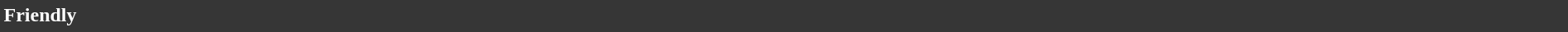<table style="width: 100%; background:#363636; color:white;">
<tr>
<td><strong>Friendly</strong></td>
</tr>
<tr>
</tr>
</table>
